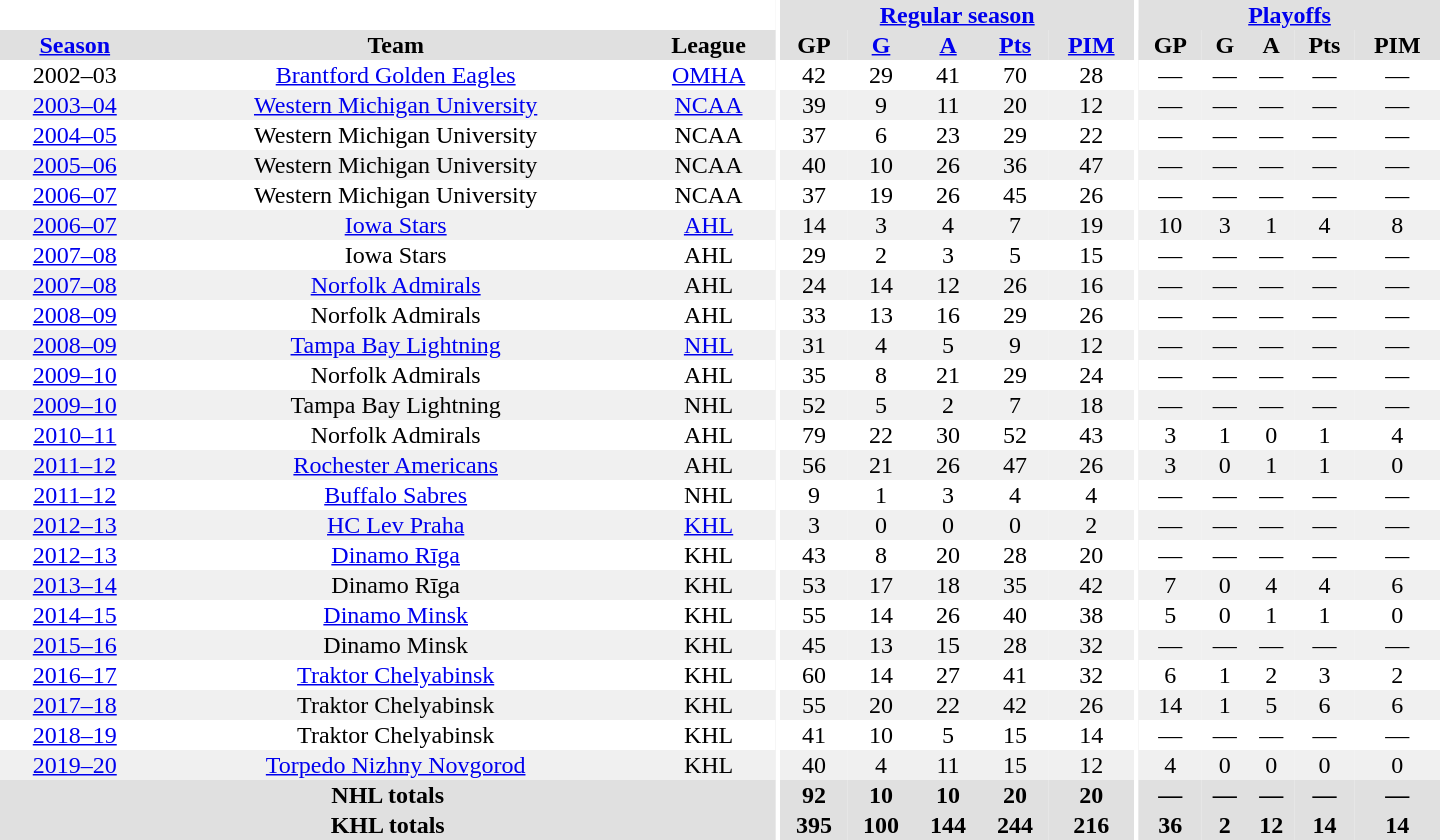<table border="0" cellpadding="1" cellspacing="0" style="text-align:center; width:60em">
<tr bgcolor="#e0e0e0">
<th colspan="3" bgcolor="#ffffff"></th>
<th rowspan="99" bgcolor="#ffffff"></th>
<th colspan="5"><a href='#'>Regular season</a></th>
<th rowspan="99" bgcolor="#ffffff"></th>
<th colspan="5"><a href='#'>Playoffs</a></th>
</tr>
<tr bgcolor="#e0e0e0">
<th><a href='#'>Season</a></th>
<th>Team</th>
<th>League</th>
<th>GP</th>
<th><a href='#'>G</a></th>
<th><a href='#'>A</a></th>
<th><a href='#'>Pts</a></th>
<th><a href='#'>PIM</a></th>
<th>GP</th>
<th>G</th>
<th>A</th>
<th>Pts</th>
<th>PIM</th>
</tr>
<tr>
<td>2002–03</td>
<td><a href='#'>Brantford Golden Eagles</a></td>
<td><a href='#'>OMHA</a></td>
<td>42</td>
<td>29</td>
<td>41</td>
<td>70</td>
<td>28</td>
<td>—</td>
<td>—</td>
<td>—</td>
<td>—</td>
<td>—</td>
</tr>
<tr style="background:#f0f0f0;">
<td><a href='#'>2003–04</a></td>
<td><a href='#'>Western Michigan University</a></td>
<td><a href='#'>NCAA</a></td>
<td>39</td>
<td>9</td>
<td>11</td>
<td>20</td>
<td>12</td>
<td>—</td>
<td>—</td>
<td>—</td>
<td>—</td>
<td>—</td>
</tr>
<tr>
<td><a href='#'>2004–05</a></td>
<td>Western Michigan University</td>
<td>NCAA</td>
<td>37</td>
<td>6</td>
<td>23</td>
<td>29</td>
<td>22</td>
<td>—</td>
<td>—</td>
<td>—</td>
<td>—</td>
<td>—</td>
</tr>
<tr style="background:#f0f0f0;">
<td><a href='#'>2005–06</a></td>
<td>Western Michigan University</td>
<td>NCAA</td>
<td>40</td>
<td>10</td>
<td>26</td>
<td>36</td>
<td>47</td>
<td>—</td>
<td>—</td>
<td>—</td>
<td>—</td>
<td>—</td>
</tr>
<tr>
<td><a href='#'>2006–07</a></td>
<td>Western Michigan University</td>
<td>NCAA</td>
<td>37</td>
<td>19</td>
<td>26</td>
<td>45</td>
<td>26</td>
<td>—</td>
<td>—</td>
<td>—</td>
<td>—</td>
<td>—</td>
</tr>
<tr style="background:#f0f0f0;">
<td><a href='#'>2006–07</a></td>
<td><a href='#'>Iowa Stars</a></td>
<td><a href='#'>AHL</a></td>
<td>14</td>
<td>3</td>
<td>4</td>
<td>7</td>
<td>19</td>
<td>10</td>
<td>3</td>
<td>1</td>
<td>4</td>
<td>8</td>
</tr>
<tr>
<td><a href='#'>2007–08</a></td>
<td>Iowa Stars</td>
<td>AHL</td>
<td>29</td>
<td>2</td>
<td>3</td>
<td>5</td>
<td>15</td>
<td>—</td>
<td>—</td>
<td>—</td>
<td>—</td>
<td>—</td>
</tr>
<tr style="background:#f0f0f0;">
<td><a href='#'>2007–08</a></td>
<td><a href='#'>Norfolk Admirals</a></td>
<td>AHL</td>
<td>24</td>
<td>14</td>
<td>12</td>
<td>26</td>
<td>16</td>
<td>—</td>
<td>—</td>
<td>—</td>
<td>—</td>
<td>—</td>
</tr>
<tr>
<td><a href='#'>2008–09</a></td>
<td>Norfolk Admirals</td>
<td>AHL</td>
<td>33</td>
<td>13</td>
<td>16</td>
<td>29</td>
<td>26</td>
<td>—</td>
<td>—</td>
<td>—</td>
<td>—</td>
<td>—</td>
</tr>
<tr style="background:#f0f0f0;">
<td><a href='#'>2008–09</a></td>
<td><a href='#'>Tampa Bay Lightning</a></td>
<td><a href='#'>NHL</a></td>
<td>31</td>
<td>4</td>
<td>5</td>
<td>9</td>
<td>12</td>
<td>—</td>
<td>—</td>
<td>—</td>
<td>—</td>
<td>—</td>
</tr>
<tr>
<td><a href='#'>2009–10</a></td>
<td>Norfolk Admirals</td>
<td>AHL</td>
<td>35</td>
<td>8</td>
<td>21</td>
<td>29</td>
<td>24</td>
<td>—</td>
<td>—</td>
<td>—</td>
<td>—</td>
<td>—</td>
</tr>
<tr style="background:#f0f0f0;">
<td><a href='#'>2009–10</a></td>
<td>Tampa Bay Lightning</td>
<td>NHL</td>
<td>52</td>
<td>5</td>
<td>2</td>
<td>7</td>
<td>18</td>
<td>—</td>
<td>—</td>
<td>—</td>
<td>—</td>
<td>—</td>
</tr>
<tr>
<td><a href='#'>2010–11</a></td>
<td>Norfolk Admirals</td>
<td>AHL</td>
<td>79</td>
<td>22</td>
<td>30</td>
<td>52</td>
<td>43</td>
<td>3</td>
<td>1</td>
<td>0</td>
<td>1</td>
<td>4</td>
</tr>
<tr style="background:#f0f0f0;">
<td><a href='#'>2011–12</a></td>
<td><a href='#'>Rochester Americans</a></td>
<td>AHL</td>
<td>56</td>
<td>21</td>
<td>26</td>
<td>47</td>
<td>26</td>
<td>3</td>
<td>0</td>
<td>1</td>
<td>1</td>
<td>0</td>
</tr>
<tr>
<td><a href='#'>2011–12</a></td>
<td><a href='#'>Buffalo Sabres</a></td>
<td>NHL</td>
<td>9</td>
<td>1</td>
<td>3</td>
<td>4</td>
<td>4</td>
<td>—</td>
<td>—</td>
<td>—</td>
<td>—</td>
<td>—</td>
</tr>
<tr style="background:#f0f0f0;">
<td><a href='#'>2012–13</a></td>
<td><a href='#'>HC Lev Praha</a></td>
<td><a href='#'>KHL</a></td>
<td>3</td>
<td>0</td>
<td>0</td>
<td>0</td>
<td>2</td>
<td>—</td>
<td>—</td>
<td>—</td>
<td>—</td>
<td>—</td>
</tr>
<tr>
<td><a href='#'>2012–13</a></td>
<td><a href='#'>Dinamo Rīga</a></td>
<td>KHL</td>
<td>43</td>
<td>8</td>
<td>20</td>
<td>28</td>
<td>20</td>
<td>—</td>
<td>—</td>
<td>—</td>
<td>—</td>
<td>—</td>
</tr>
<tr style="background:#f0f0f0;">
<td><a href='#'>2013–14</a></td>
<td>Dinamo Rīga</td>
<td>KHL</td>
<td>53</td>
<td>17</td>
<td>18</td>
<td>35</td>
<td>42</td>
<td>7</td>
<td>0</td>
<td>4</td>
<td>4</td>
<td>6</td>
</tr>
<tr>
<td><a href='#'>2014–15</a></td>
<td><a href='#'>Dinamo Minsk</a></td>
<td>KHL</td>
<td>55</td>
<td>14</td>
<td>26</td>
<td>40</td>
<td>38</td>
<td>5</td>
<td>0</td>
<td>1</td>
<td>1</td>
<td>0</td>
</tr>
<tr style="background:#f0f0f0;">
<td><a href='#'>2015–16</a></td>
<td>Dinamo Minsk</td>
<td>KHL</td>
<td>45</td>
<td>13</td>
<td>15</td>
<td>28</td>
<td>32</td>
<td>—</td>
<td>—</td>
<td>—</td>
<td>—</td>
<td>—</td>
</tr>
<tr>
<td><a href='#'>2016–17</a></td>
<td><a href='#'>Traktor Chelyabinsk</a></td>
<td>KHL</td>
<td>60</td>
<td>14</td>
<td>27</td>
<td>41</td>
<td>32</td>
<td>6</td>
<td>1</td>
<td>2</td>
<td>3</td>
<td>2</td>
</tr>
<tr style="background:#f0f0f0;">
<td><a href='#'>2017–18</a></td>
<td>Traktor Chelyabinsk</td>
<td>KHL</td>
<td>55</td>
<td>20</td>
<td>22</td>
<td>42</td>
<td>26</td>
<td>14</td>
<td>1</td>
<td>5</td>
<td>6</td>
<td>6</td>
</tr>
<tr>
<td><a href='#'>2018–19</a></td>
<td>Traktor Chelyabinsk</td>
<td>KHL</td>
<td>41</td>
<td>10</td>
<td>5</td>
<td>15</td>
<td>14</td>
<td>—</td>
<td>—</td>
<td>—</td>
<td>—</td>
<td>—</td>
</tr>
<tr style="background:#f0f0f0;">
<td><a href='#'>2019–20</a></td>
<td><a href='#'>Torpedo Nizhny Novgorod</a></td>
<td>KHL</td>
<td>40</td>
<td>4</td>
<td>11</td>
<td>15</td>
<td>12</td>
<td>4</td>
<td>0</td>
<td>0</td>
<td>0</td>
<td>0</td>
</tr>
<tr style="background:#e0e0e0;">
<th colspan="3">NHL totals</th>
<th>92</th>
<th>10</th>
<th>10</th>
<th>20</th>
<th>20</th>
<th>—</th>
<th>—</th>
<th>—</th>
<th>—</th>
<th>—</th>
</tr>
<tr style="background:#e0e0e0;">
<th colspan="3">KHL totals</th>
<th>395</th>
<th>100</th>
<th>144</th>
<th>244</th>
<th>216</th>
<th>36</th>
<th>2</th>
<th>12</th>
<th>14</th>
<th>14</th>
</tr>
</table>
